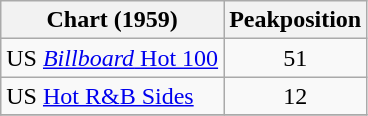<table class="wikitable">
<tr>
<th>Chart (1959)</th>
<th>Peakposition</th>
</tr>
<tr>
<td>US <a href='#'><em>Billboard</em> Hot 100</a></td>
<td align="center">51</td>
</tr>
<tr>
<td>US <a href='#'>Hot R&B Sides</a></td>
<td align="center">12</td>
</tr>
<tr>
</tr>
</table>
